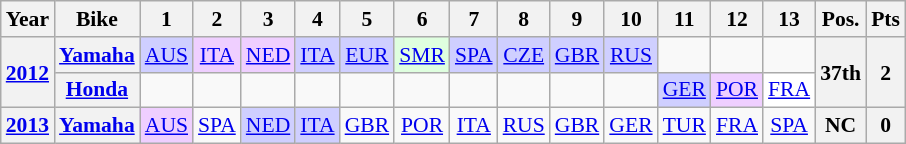<table class="wikitable" style="text-align:center; font-size:90%">
<tr>
<th>Year</th>
<th>Bike</th>
<th>1</th>
<th>2</th>
<th>3</th>
<th>4</th>
<th>5</th>
<th>6</th>
<th>7</th>
<th>8</th>
<th>9</th>
<th>10</th>
<th>11</th>
<th>12</th>
<th>13</th>
<th>Pos.</th>
<th>Pts</th>
</tr>
<tr>
<th rowspan=2><a href='#'>2012</a></th>
<th><a href='#'>Yamaha</a></th>
<td style="background:#CFCFFF;"><a href='#'>AUS</a><br></td>
<td style="background:#EFCFFF;"><a href='#'>ITA</a><br></td>
<td style="background:#EFCFFF;"><a href='#'>NED</a><br></td>
<td style="background:#CFCFFF;"><a href='#'>ITA</a><br></td>
<td style="background:#CFCFFF;"><a href='#'>EUR</a><br></td>
<td style="background:#DFFFDF;"><a href='#'>SMR</a><br></td>
<td style="background:#CFCFFF;"><a href='#'>SPA</a><br></td>
<td style="background:#CFCFFF;"><a href='#'>CZE</a><br></td>
<td style="background:#CFCFFF;"><a href='#'>GBR</a><br></td>
<td style="background:#CFCFFF;"><a href='#'>RUS</a><br></td>
<td></td>
<td></td>
<td></td>
<th rowspan=2>37th</th>
<th rowspan=2>2</th>
</tr>
<tr>
<th><a href='#'>Honda</a></th>
<td></td>
<td></td>
<td></td>
<td></td>
<td></td>
<td></td>
<td></td>
<td></td>
<td></td>
<td></td>
<td style="background:#CFCFFF;"><a href='#'>GER</a><br></td>
<td style="background:#EFCFFF;"><a href='#'>POR</a><br></td>
<td style="background:#FFFFFF;"><a href='#'>FRA</a><br></td>
</tr>
<tr>
<th><a href='#'>2013</a></th>
<th><a href='#'>Yamaha</a></th>
<td style="background:#EFCFFF;"><a href='#'>AUS</a><br></td>
<td><a href='#'>SPA</a></td>
<td style="background:#CFCFFF;"><a href='#'>NED</a><br></td>
<td style="background:#CFCFFF;"><a href='#'>ITA</a><br></td>
<td><a href='#'>GBR</a></td>
<td><a href='#'>POR</a></td>
<td><a href='#'>ITA</a></td>
<td><a href='#'>RUS</a></td>
<td><a href='#'>GBR</a></td>
<td><a href='#'>GER</a></td>
<td><a href='#'>TUR</a></td>
<td><a href='#'>FRA</a></td>
<td><a href='#'>SPA</a></td>
<th>NC</th>
<th>0</th>
</tr>
</table>
